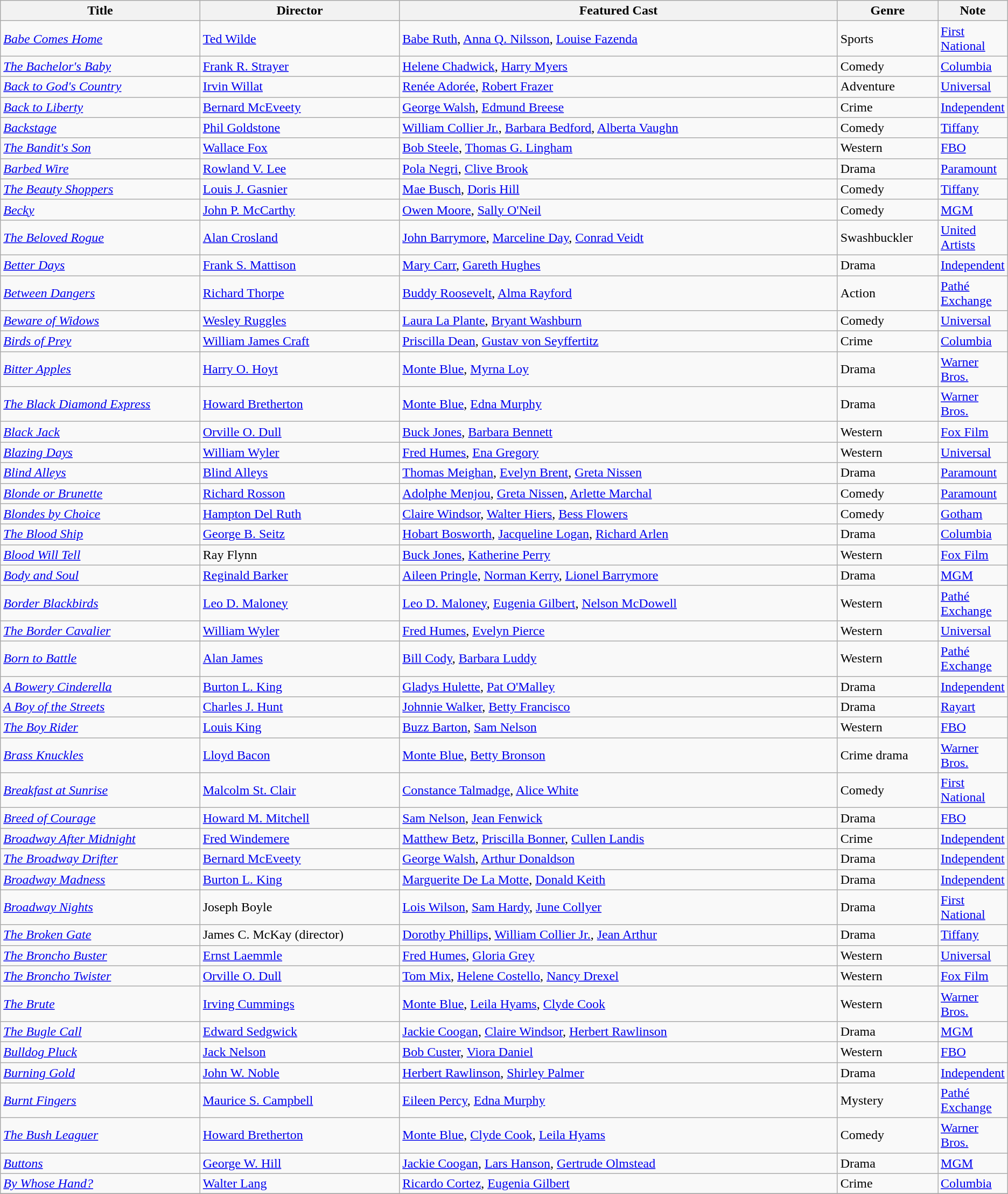<table class="wikitable">
<tr>
<th style="width:20%;">Title</th>
<th style="width:20%;">Director</th>
<th style="width:44%;">Featured Cast</th>
<th style="width:10%;">Genre</th>
<th style="width:10%;">Note</th>
</tr>
<tr>
<td><em><a href='#'>Babe Comes Home</a></em></td>
<td><a href='#'>Ted Wilde</a></td>
<td><a href='#'>Babe Ruth</a>, <a href='#'>Anna Q. Nilsson</a>, <a href='#'>Louise Fazenda</a></td>
<td>Sports</td>
<td><a href='#'>First National</a></td>
</tr>
<tr>
<td><em><a href='#'>The Bachelor's Baby</a></em></td>
<td><a href='#'>Frank R. Strayer</a></td>
<td><a href='#'>Helene Chadwick</a>, <a href='#'>Harry Myers</a></td>
<td>Comedy</td>
<td><a href='#'>Columbia</a></td>
</tr>
<tr>
<td><em><a href='#'>Back to God's Country</a></em></td>
<td><a href='#'>Irvin Willat</a></td>
<td><a href='#'>Renée Adorée</a>, <a href='#'>Robert Frazer</a></td>
<td>Adventure</td>
<td><a href='#'>Universal</a></td>
</tr>
<tr>
<td><em><a href='#'>Back to Liberty</a></em></td>
<td><a href='#'>Bernard McEveety</a></td>
<td><a href='#'>George Walsh</a>, <a href='#'>Edmund Breese</a></td>
<td>Crime</td>
<td><a href='#'>Independent</a></td>
</tr>
<tr>
<td><em><a href='#'>Backstage</a></em></td>
<td><a href='#'>Phil Goldstone</a></td>
<td><a href='#'>William Collier Jr.</a>, <a href='#'>Barbara Bedford</a>, <a href='#'>Alberta Vaughn</a></td>
<td>Comedy</td>
<td><a href='#'>Tiffany</a></td>
</tr>
<tr>
<td><em><a href='#'>The Bandit's Son</a></em></td>
<td><a href='#'>Wallace Fox</a></td>
<td><a href='#'>Bob Steele</a>, <a href='#'>Thomas G. Lingham</a></td>
<td>Western</td>
<td><a href='#'>FBO</a></td>
</tr>
<tr>
<td><em><a href='#'>Barbed Wire</a></em></td>
<td><a href='#'>Rowland V. Lee</a></td>
<td><a href='#'>Pola Negri</a>, <a href='#'>Clive Brook</a></td>
<td>Drama</td>
<td><a href='#'>Paramount</a></td>
</tr>
<tr>
<td><em><a href='#'>The Beauty Shoppers</a></em></td>
<td><a href='#'>Louis J. Gasnier</a></td>
<td><a href='#'>Mae Busch</a>, <a href='#'>Doris Hill</a></td>
<td>Comedy</td>
<td><a href='#'>Tiffany</a></td>
</tr>
<tr>
<td><em><a href='#'>Becky</a></em></td>
<td><a href='#'>John P. McCarthy</a></td>
<td><a href='#'>Owen Moore</a>, <a href='#'>Sally O'Neil</a></td>
<td>Comedy</td>
<td><a href='#'>MGM</a></td>
</tr>
<tr>
<td><em><a href='#'>The Beloved Rogue</a></em></td>
<td><a href='#'>Alan Crosland</a></td>
<td><a href='#'>John Barrymore</a>, <a href='#'>Marceline Day</a>, <a href='#'>Conrad Veidt</a></td>
<td>Swashbuckler</td>
<td><a href='#'>United Artists</a></td>
</tr>
<tr>
<td><em><a href='#'>Better Days</a></em></td>
<td><a href='#'>Frank S. Mattison</a></td>
<td><a href='#'>Mary Carr</a>, <a href='#'>Gareth Hughes</a></td>
<td>Drama</td>
<td><a href='#'>Independent</a></td>
</tr>
<tr>
<td><em><a href='#'>Between Dangers</a></em></td>
<td><a href='#'>Richard Thorpe</a></td>
<td><a href='#'>Buddy Roosevelt</a>, <a href='#'>Alma Rayford</a></td>
<td>Action</td>
<td><a href='#'>Pathé Exchange</a></td>
</tr>
<tr>
<td><em><a href='#'>Beware of Widows</a></em></td>
<td><a href='#'>Wesley Ruggles</a></td>
<td><a href='#'>Laura La Plante</a>, <a href='#'>Bryant Washburn</a></td>
<td>Comedy</td>
<td><a href='#'>Universal</a></td>
</tr>
<tr>
<td><em><a href='#'>Birds of Prey</a></em></td>
<td><a href='#'>William James Craft</a></td>
<td><a href='#'>Priscilla Dean</a>, <a href='#'>Gustav von Seyffertitz</a></td>
<td>Crime</td>
<td><a href='#'>Columbia</a></td>
</tr>
<tr>
<td><em><a href='#'>Bitter Apples</a></em></td>
<td><a href='#'>Harry O. Hoyt</a></td>
<td><a href='#'>Monte Blue</a>, <a href='#'>Myrna Loy</a></td>
<td>Drama</td>
<td><a href='#'>Warner Bros.</a></td>
</tr>
<tr>
<td><em><a href='#'>The Black Diamond Express</a></em></td>
<td><a href='#'>Howard Bretherton</a></td>
<td><a href='#'>Monte Blue</a>, <a href='#'>Edna Murphy</a></td>
<td>Drama</td>
<td><a href='#'>Warner Bros.</a></td>
</tr>
<tr>
<td><em><a href='#'>Black Jack</a></em></td>
<td><a href='#'>Orville O. Dull</a></td>
<td><a href='#'>Buck Jones</a>, <a href='#'>Barbara Bennett</a></td>
<td>Western</td>
<td><a href='#'>Fox Film</a></td>
</tr>
<tr>
<td><em><a href='#'>Blazing Days</a></em></td>
<td><a href='#'>William Wyler</a></td>
<td><a href='#'>Fred Humes</a>, <a href='#'>Ena Gregory</a></td>
<td>Western</td>
<td><a href='#'>Universal</a></td>
</tr>
<tr>
<td><em><a href='#'>Blind Alleys</a></em></td>
<td><a href='#'>Blind Alleys</a></td>
<td><a href='#'>Thomas Meighan</a>, <a href='#'>Evelyn Brent</a>, <a href='#'>Greta Nissen</a></td>
<td>Drama</td>
<td><a href='#'>Paramount</a></td>
</tr>
<tr>
<td><em><a href='#'>Blonde or Brunette</a></em></td>
<td><a href='#'>Richard Rosson</a></td>
<td><a href='#'>Adolphe Menjou</a>, <a href='#'>Greta Nissen</a>, <a href='#'>Arlette Marchal</a></td>
<td>Comedy</td>
<td><a href='#'>Paramount</a></td>
</tr>
<tr>
<td><em><a href='#'>Blondes by Choice</a></em></td>
<td><a href='#'>Hampton Del Ruth</a></td>
<td><a href='#'>Claire Windsor</a>, <a href='#'>Walter Hiers</a>, <a href='#'>Bess Flowers</a></td>
<td>Comedy</td>
<td><a href='#'>Gotham</a></td>
</tr>
<tr>
<td><em><a href='#'>The Blood Ship</a></em></td>
<td><a href='#'>George B. Seitz</a></td>
<td><a href='#'>Hobart Bosworth</a>, <a href='#'>Jacqueline Logan</a>, <a href='#'>Richard Arlen</a></td>
<td>Drama</td>
<td><a href='#'>Columbia</a></td>
</tr>
<tr>
<td><em><a href='#'>Blood Will Tell</a></em></td>
<td>Ray Flynn</td>
<td><a href='#'>Buck Jones</a>, <a href='#'>Katherine Perry</a></td>
<td>Western</td>
<td><a href='#'>Fox Film</a></td>
</tr>
<tr>
<td><em><a href='#'>Body and Soul</a></em></td>
<td><a href='#'>Reginald Barker</a></td>
<td><a href='#'>Aileen Pringle</a>, <a href='#'>Norman Kerry</a>, <a href='#'>Lionel Barrymore</a></td>
<td>Drama</td>
<td><a href='#'>MGM</a></td>
</tr>
<tr>
<td><em><a href='#'>Border Blackbirds</a></em></td>
<td><a href='#'>Leo D. Maloney</a></td>
<td><a href='#'>Leo D. Maloney</a>, <a href='#'>Eugenia Gilbert</a>, <a href='#'>Nelson McDowell</a></td>
<td>Western</td>
<td><a href='#'>Pathé Exchange</a></td>
</tr>
<tr>
<td><em><a href='#'>The Border Cavalier</a></em></td>
<td><a href='#'>William Wyler</a></td>
<td><a href='#'>Fred Humes</a>, <a href='#'>Evelyn Pierce</a></td>
<td>Western</td>
<td><a href='#'>Universal</a></td>
</tr>
<tr>
<td><em><a href='#'>Born to Battle</a></em></td>
<td><a href='#'>Alan James</a></td>
<td><a href='#'>Bill Cody</a>, <a href='#'>Barbara Luddy</a></td>
<td>Western</td>
<td><a href='#'>Pathé Exchange</a></td>
</tr>
<tr>
<td><em><a href='#'>A Bowery Cinderella</a></em></td>
<td><a href='#'>Burton L. King</a></td>
<td><a href='#'>Gladys Hulette</a>, <a href='#'>Pat O'Malley</a></td>
<td>Drama</td>
<td><a href='#'>Independent</a></td>
</tr>
<tr>
<td><em><a href='#'>A Boy of the Streets</a></em></td>
<td><a href='#'>Charles J. Hunt</a></td>
<td><a href='#'>Johnnie Walker</a>, <a href='#'>Betty Francisco</a></td>
<td>Drama</td>
<td><a href='#'>Rayart</a></td>
</tr>
<tr>
<td><em><a href='#'>The Boy Rider</a></em></td>
<td><a href='#'>Louis King</a></td>
<td><a href='#'>Buzz Barton</a>, <a href='#'>Sam Nelson</a></td>
<td>Western</td>
<td><a href='#'>FBO</a></td>
</tr>
<tr>
<td><em><a href='#'>Brass Knuckles</a></em></td>
<td><a href='#'>Lloyd Bacon</a></td>
<td><a href='#'>Monte Blue</a>, <a href='#'>Betty Bronson</a></td>
<td>Crime drama</td>
<td><a href='#'>Warner Bros.</a></td>
</tr>
<tr>
<td><em><a href='#'>Breakfast at Sunrise</a></em></td>
<td><a href='#'>Malcolm St. Clair</a></td>
<td><a href='#'>Constance Talmadge</a>, <a href='#'>Alice White</a></td>
<td>Comedy</td>
<td><a href='#'>First National</a></td>
</tr>
<tr>
<td><em><a href='#'>Breed of Courage</a></em></td>
<td><a href='#'>Howard M. Mitchell</a></td>
<td><a href='#'>Sam Nelson</a>, <a href='#'>Jean Fenwick</a></td>
<td>Drama</td>
<td><a href='#'>FBO</a></td>
</tr>
<tr>
<td><em><a href='#'>Broadway After Midnight</a></em></td>
<td><a href='#'>Fred Windemere</a></td>
<td><a href='#'>Matthew Betz</a>, <a href='#'>Priscilla Bonner</a>, <a href='#'>Cullen Landis</a></td>
<td>Crime</td>
<td><a href='#'>Independent</a></td>
</tr>
<tr>
<td><em><a href='#'>The Broadway Drifter</a></em></td>
<td><a href='#'>Bernard McEveety</a></td>
<td><a href='#'>George Walsh</a>, <a href='#'>Arthur Donaldson</a></td>
<td>Drama</td>
<td><a href='#'>Independent</a></td>
</tr>
<tr>
<td><em><a href='#'>Broadway Madness</a></em></td>
<td><a href='#'>Burton L. King</a></td>
<td><a href='#'>Marguerite De La Motte</a>, <a href='#'>Donald Keith</a></td>
<td>Drama</td>
<td><a href='#'>Independent</a></td>
</tr>
<tr>
<td><em><a href='#'>Broadway Nights</a></em></td>
<td>Joseph Boyle</td>
<td><a href='#'>Lois Wilson</a>, <a href='#'>Sam Hardy</a>, <a href='#'>June Collyer</a></td>
<td>Drama</td>
<td><a href='#'>First National</a></td>
</tr>
<tr>
<td><em><a href='#'>The Broken Gate</a></em></td>
<td>James C. McKay (director)</td>
<td><a href='#'>Dorothy Phillips</a>, <a href='#'>William Collier Jr.</a>, <a href='#'>Jean Arthur</a></td>
<td>Drama</td>
<td><a href='#'>Tiffany</a></td>
</tr>
<tr>
<td><em><a href='#'>The Broncho Buster</a></em></td>
<td><a href='#'>Ernst Laemmle</a></td>
<td><a href='#'>Fred Humes</a>, <a href='#'>Gloria Grey</a></td>
<td>Western</td>
<td><a href='#'>Universal</a></td>
</tr>
<tr>
<td><em><a href='#'>The Broncho Twister</a></em></td>
<td><a href='#'>Orville O. Dull</a></td>
<td><a href='#'>Tom Mix</a>, <a href='#'>Helene Costello</a>, <a href='#'>Nancy Drexel</a></td>
<td>Western</td>
<td><a href='#'>Fox Film</a></td>
</tr>
<tr>
<td><em><a href='#'>The Brute</a></em></td>
<td><a href='#'>Irving Cummings</a></td>
<td><a href='#'>Monte Blue</a>, <a href='#'>Leila Hyams</a>, <a href='#'>Clyde Cook</a></td>
<td>Western</td>
<td><a href='#'>Warner Bros.</a></td>
</tr>
<tr>
<td><em><a href='#'>The Bugle Call</a></em></td>
<td><a href='#'>Edward Sedgwick</a></td>
<td><a href='#'>Jackie Coogan</a>, <a href='#'>Claire Windsor</a>, <a href='#'>Herbert Rawlinson</a></td>
<td>Drama</td>
<td><a href='#'>MGM</a></td>
</tr>
<tr>
<td><em><a href='#'>Bulldog Pluck</a></em></td>
<td><a href='#'>Jack Nelson</a></td>
<td><a href='#'>Bob Custer</a>, <a href='#'>Viora Daniel</a></td>
<td>Western</td>
<td><a href='#'>FBO</a></td>
</tr>
<tr>
<td><em><a href='#'>Burning Gold</a></em></td>
<td><a href='#'>John W. Noble</a></td>
<td><a href='#'>Herbert Rawlinson</a>, <a href='#'>Shirley Palmer</a></td>
<td>Drama</td>
<td><a href='#'>Independent</a></td>
</tr>
<tr>
<td><em><a href='#'>Burnt Fingers</a></em></td>
<td><a href='#'>Maurice S. Campbell</a></td>
<td><a href='#'>Eileen Percy</a>, <a href='#'>Edna Murphy</a></td>
<td>Mystery</td>
<td><a href='#'>Pathé Exchange</a></td>
</tr>
<tr>
<td><em><a href='#'>The Bush Leaguer</a></em></td>
<td><a href='#'>Howard Bretherton</a></td>
<td><a href='#'>Monte Blue</a>, <a href='#'>Clyde Cook</a>, <a href='#'>Leila Hyams</a></td>
<td>Comedy</td>
<td><a href='#'>Warner Bros.</a></td>
</tr>
<tr>
<td><em><a href='#'>Buttons</a></em></td>
<td><a href='#'>George W. Hill</a></td>
<td><a href='#'>Jackie Coogan</a>, <a href='#'>Lars Hanson</a>, <a href='#'>Gertrude Olmstead</a></td>
<td>Drama</td>
<td><a href='#'>MGM</a></td>
</tr>
<tr>
<td><em><a href='#'>By Whose Hand?</a></em></td>
<td><a href='#'>Walter Lang</a></td>
<td><a href='#'>Ricardo Cortez</a>, <a href='#'>Eugenia Gilbert</a></td>
<td>Crime</td>
<td><a href='#'>Columbia</a></td>
</tr>
<tr>
</tr>
</table>
